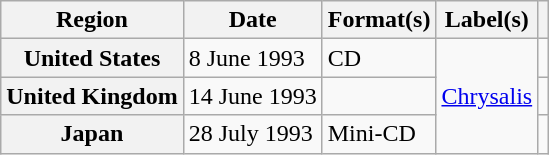<table class="wikitable plainrowheaders">
<tr>
<th scope="col">Region</th>
<th scope="col">Date</th>
<th scope="col">Format(s)</th>
<th scope="col">Label(s)</th>
<th scope="col"></th>
</tr>
<tr>
<th scope="row">United States</th>
<td>8 June 1993</td>
<td>CD</td>
<td rowspan="3"><a href='#'>Chrysalis</a></td>
<td></td>
</tr>
<tr>
<th scope="row">United Kingdom</th>
<td>14 June 1993</td>
<td></td>
<td></td>
</tr>
<tr>
<th scope="row">Japan</th>
<td>28 July 1993</td>
<td>Mini-CD</td>
<td></td>
</tr>
</table>
